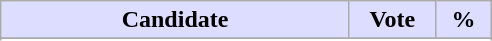<table class="wikitable">
<tr>
<th style="background:#ddf; width:225px;">Candidate</th>
<th style="background:#ddf; width:50px;">Vote</th>
<th style="background:#ddf; width:30px;">%</th>
</tr>
<tr>
</tr>
<tr>
</tr>
</table>
